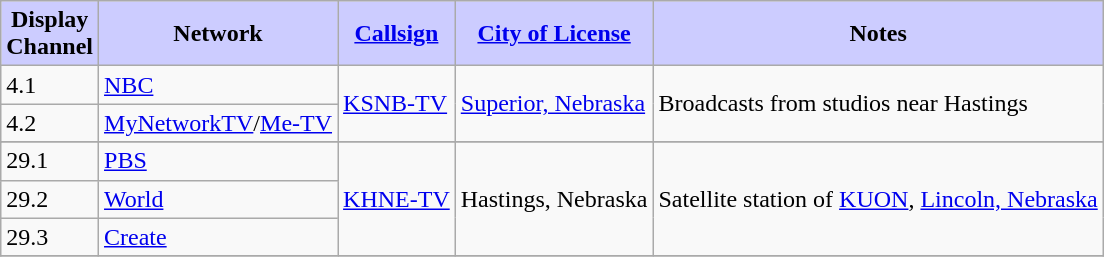<table class="wikitable" border="1">
<tr>
<th style="background:#ccccff;"><strong>Display<br>Channel</strong></th>
<th style="background:#ccccff;"><strong>Network</strong></th>
<th style="background:#ccccff;"><strong><a href='#'>Callsign</a></strong></th>
<th style="background:#ccccff;"><strong><a href='#'>City of License</a></strong></th>
<th style="background:#ccccff;"><strong>Notes</strong></th>
</tr>
<tr>
<td rowspan=1>4.1</td>
<td rowspan=1><a href='#'>NBC</a></td>
<td rowspan=2><a href='#'>KSNB-TV</a></td>
<td rowspan=2><a href='#'>Superior, Nebraska</a></td>
<td rowspan=2>Broadcasts from studios near Hastings</td>
</tr>
<tr>
<td>4.2</td>
<td><a href='#'>MyNetworkTV</a>/<a href='#'>Me-TV</a></td>
</tr>
<tr>
</tr>
<tr>
<td rowspan=1>29.1</td>
<td rowspan=1><a href='#'>PBS</a></td>
<td rowspan=3><a href='#'>KHNE-TV</a></td>
<td rowspan=3>Hastings, Nebraska</td>
<td rowspan=3>Satellite station of <a href='#'>KUON</a>, <a href='#'>Lincoln, Nebraska</a></td>
</tr>
<tr>
<td>29.2</td>
<td><a href='#'>World</a></td>
</tr>
<tr>
<td>29.3</td>
<td><a href='#'>Create</a></td>
</tr>
<tr>
</tr>
</table>
